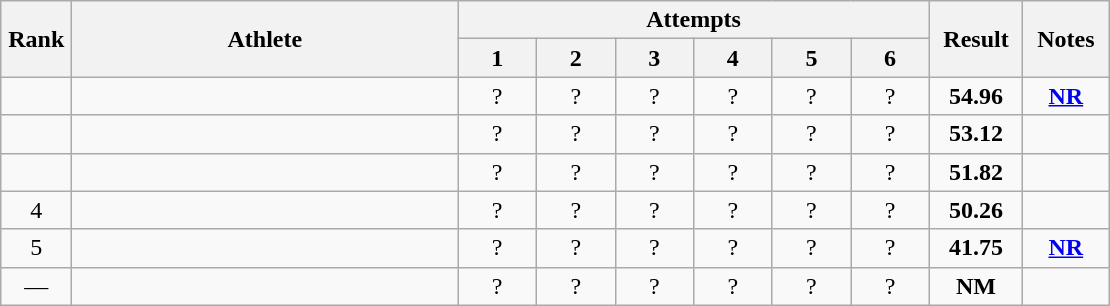<table class="wikitable" style="text-align:center">
<tr>
<th rowspan=2 width=40>Rank</th>
<th rowspan=2 width=250>Athlete</th>
<th colspan=6>Attempts</th>
<th rowspan=2 width=55>Result</th>
<th rowspan=2 width=50>Notes</th>
</tr>
<tr>
<th width=45>1</th>
<th width=45>2</th>
<th width=45>3</th>
<th width=45>4</th>
<th width=45>5</th>
<th width=45>6</th>
</tr>
<tr>
<td></td>
<td align=left></td>
<td>?</td>
<td>?</td>
<td>?</td>
<td>?</td>
<td>?</td>
<td>?</td>
<td><strong>54.96</strong></td>
<td><strong><a href='#'>NR</a></strong></td>
</tr>
<tr>
<td></td>
<td align=left></td>
<td>?</td>
<td>?</td>
<td>?</td>
<td>?</td>
<td>?</td>
<td>?</td>
<td><strong>53.12</strong></td>
<td></td>
</tr>
<tr>
<td></td>
<td align=left></td>
<td>?</td>
<td>?</td>
<td>?</td>
<td>?</td>
<td>?</td>
<td>?</td>
<td><strong>51.82</strong></td>
<td></td>
</tr>
<tr>
<td>4</td>
<td align=left></td>
<td>?</td>
<td>?</td>
<td>?</td>
<td>?</td>
<td>?</td>
<td>?</td>
<td><strong>50.26</strong></td>
<td></td>
</tr>
<tr>
<td>5</td>
<td align=left></td>
<td>?</td>
<td>?</td>
<td>?</td>
<td>?</td>
<td>?</td>
<td>?</td>
<td><strong>41.75</strong></td>
<td><strong><a href='#'>NR</a></strong></td>
</tr>
<tr>
<td>—</td>
<td align=left></td>
<td>?</td>
<td>?</td>
<td>?</td>
<td>?</td>
<td>?</td>
<td>?</td>
<td><strong>NM</strong></td>
<td></td>
</tr>
</table>
